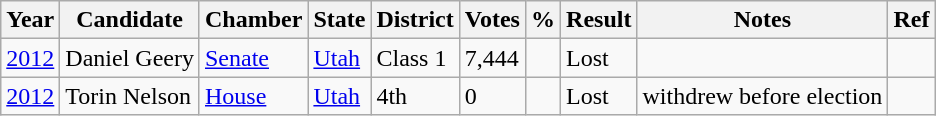<table class="wikitable sortable" style="font-size:100%">
<tr>
<th>Year</th>
<th>Candidate</th>
<th>Chamber</th>
<th>State</th>
<th>District</th>
<th>Votes</th>
<th>%</th>
<th>Result</th>
<th>Notes</th>
<th>Ref</th>
</tr>
<tr>
<td><a href='#'>2012</a></td>
<td>Daniel Geery</td>
<td><a href='#'>Senate</a></td>
<td><a href='#'>Utah</a></td>
<td>Class 1</td>
<td>7,444</td>
<td></td>
<td> Lost</td>
<td></td>
<td></td>
</tr>
<tr>
<td><a href='#'>2012</a></td>
<td>Torin Nelson</td>
<td><a href='#'>House</a></td>
<td><a href='#'>Utah</a></td>
<td>4th</td>
<td>0</td>
<td></td>
<td> Lost</td>
<td>withdrew before election</td>
<td></td>
</tr>
</table>
